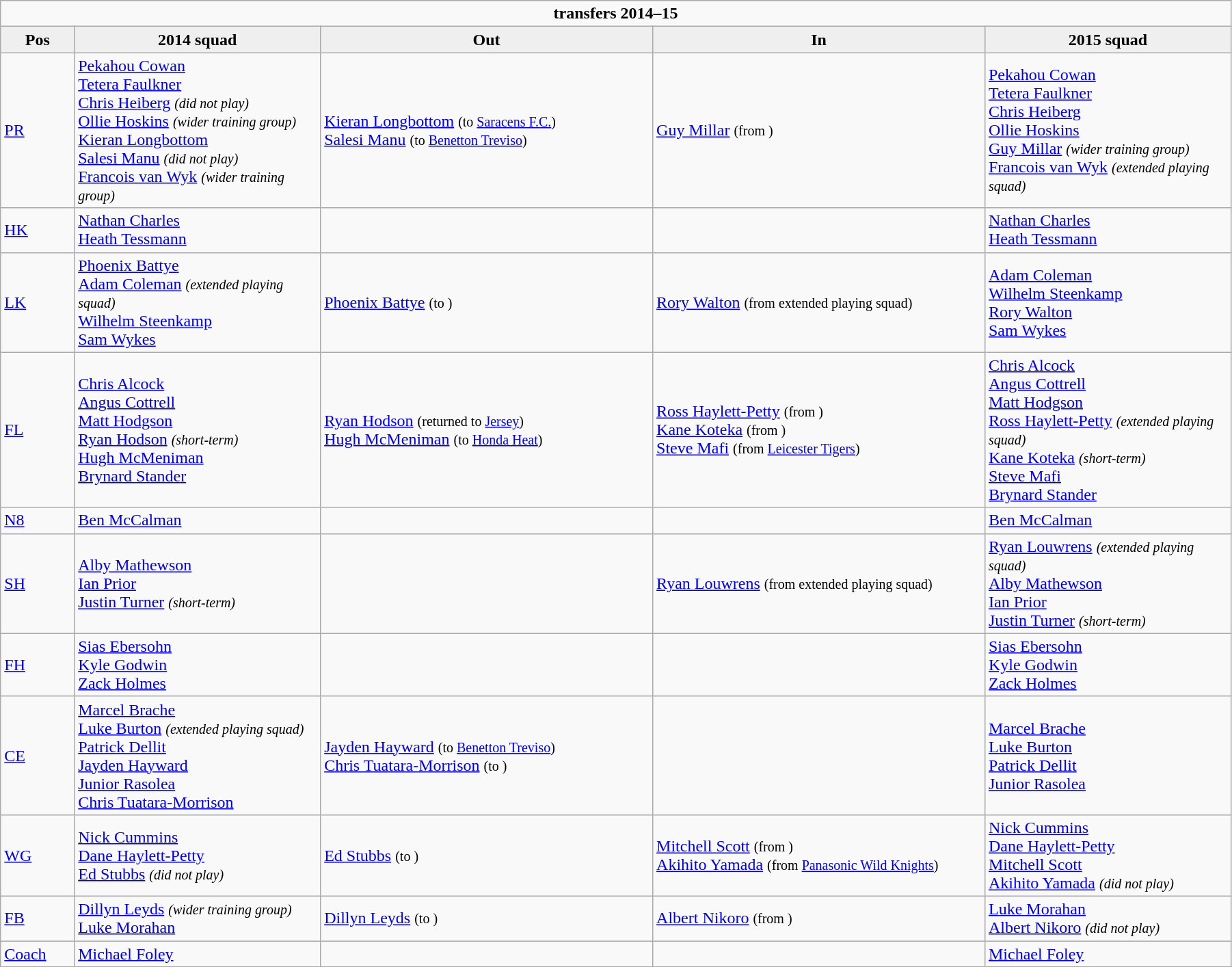<table class="wikitable" style="text-align: left; width:95%">
<tr>
<td colspan="100%" style="text-align:center;"><strong> transfers 2014–15</strong></td>
</tr>
<tr>
<th style="background:#efefef; width:6%;">Pos</th>
<th style="background:#efefef; width:20%;">2014 squad</th>
<th style="background:#efefef; width:27%;">Out</th>
<th style="background:#efefef; width:27%;">In</th>
<th style="background:#efefef; width:20%;">2015 squad</th>
</tr>
<tr>
<td><a href='#'>PR</a></td>
<td> <a href='#'>Pekahou Cowan</a><br><a href='#'>Tetera Faulkner</a><br><a href='#'>Chris Heiberg</a> <small><em>(did not play)</em></small><br><a href='#'>Ollie Hoskins</a> <small><em>(wider training group)</em></small><br><a href='#'>Kieran Longbottom</a><br><a href='#'>Salesi Manu</a> <small><em>(did not play)</em></small><br><a href='#'>Francois van Wyk</a> <small><em>(wider training group)</em></small></td>
<td>  <a href='#'>Kieran Longbottom</a> <small>(to  <a href='#'>Saracens F.C.</a>)</small><br> <a href='#'>Salesi Manu</a> <small>(to  <a href='#'>Benetton Treviso</a>)</small></td>
<td>  <a href='#'>Guy Millar</a> <small>(from )</small></td>
<td> <a href='#'>Pekahou Cowan</a><br><a href='#'>Tetera Faulkner</a><br><a href='#'>Chris Heiberg</a><br><a href='#'>Ollie Hoskins</a><br><a href='#'>Guy Millar</a> <small><em>(wider training group)</em></small><br><a href='#'>Francois van Wyk</a> <small><em>(extended playing squad)</em></small></td>
</tr>
<tr>
<td><a href='#'>HK</a></td>
<td> <a href='#'>Nathan Charles</a><br><a href='#'>Heath Tessmann</a></td>
<td></td>
<td></td>
<td> <a href='#'>Nathan Charles</a><br><a href='#'>Heath Tessmann</a></td>
</tr>
<tr>
<td><a href='#'>LK</a></td>
<td> <a href='#'>Phoenix Battye</a><br><a href='#'>Adam Coleman</a> <small><em>(extended playing squad)</em></small><br><a href='#'>Wilhelm Steenkamp</a><br><a href='#'>Sam Wykes</a></td>
<td>  <a href='#'>Phoenix Battye</a> <small>(to )</small></td>
<td>  <a href='#'>Rory Walton</a> <small>(from extended playing squad)</small></td>
<td> <a href='#'>Adam Coleman</a><br><a href='#'>Wilhelm Steenkamp</a><br><a href='#'>Rory Walton</a><br><a href='#'>Sam Wykes</a></td>
</tr>
<tr>
<td><a href='#'>FL</a></td>
<td> <a href='#'>Chris Alcock</a><br><a href='#'>Angus Cottrell</a><br><a href='#'>Matt Hodgson</a><br><a href='#'>Ryan Hodson</a> <small><em>(short-term)</em></small><br><a href='#'>Hugh McMeniman</a><br><a href='#'>Brynard Stander</a></td>
<td>  <a href='#'>Ryan Hodson</a> <small>(returned to  <a href='#'>Jersey</a>)</small><br> <a href='#'>Hugh McMeniman</a> <small>(to  <a href='#'>Honda Heat</a>)</small></td>
<td>  <a href='#'>Ross Haylett-Petty</a> <small>(from )</small><br> <a href='#'>Kane Koteka</a> <small>(from )</small><br> <a href='#'>Steve Mafi</a> <small>(from  <a href='#'>Leicester Tigers</a>)</small></td>
<td> <a href='#'>Chris Alcock</a><br><a href='#'>Angus Cottrell</a><br><a href='#'>Matt Hodgson</a><br><a href='#'>Ross Haylett-Petty</a> <small><em>(extended playing squad)</em></small><br><a href='#'>Kane Koteka</a> <small><em>(short-term)</em></small><br><a href='#'>Steve Mafi</a><br><a href='#'>Brynard Stander</a></td>
</tr>
<tr>
<td><a href='#'>N8</a></td>
<td> <a href='#'>Ben McCalman</a></td>
<td></td>
<td></td>
<td> <a href='#'>Ben McCalman</a></td>
</tr>
<tr>
<td><a href='#'>SH</a></td>
<td> <a href='#'>Alby Mathewson</a><br><a href='#'>Ian Prior</a><br><a href='#'>Justin Turner</a> <small><em>(short-term)</em></small></td>
<td></td>
<td>  <a href='#'>Ryan Louwrens</a> <small>(from extended playing squad)</small></td>
<td> <a href='#'>Ryan Louwrens</a> <small><em>(extended playing squad)</em></small><br><a href='#'>Alby Mathewson</a><br><a href='#'>Ian Prior</a><br><a href='#'>Justin Turner</a> <small><em>(short-term)</em></small></td>
</tr>
<tr>
<td><a href='#'>FH</a></td>
<td> <a href='#'>Sias Ebersohn</a><br><a href='#'>Kyle Godwin</a><br><a href='#'>Zack Holmes</a></td>
<td></td>
<td></td>
<td> <a href='#'>Sias Ebersohn</a><br><a href='#'>Kyle Godwin</a><br><a href='#'>Zack Holmes</a></td>
</tr>
<tr>
<td><a href='#'>CE</a></td>
<td> <a href='#'>Marcel Brache</a><br><a href='#'>Luke Burton</a> <small><em>(extended playing squad)</em></small><br><a href='#'>Patrick Dellit</a><br><a href='#'>Jayden Hayward</a><br><a href='#'>Junior Rasolea</a><br><a href='#'>Chris Tuatara-Morrison</a></td>
<td>  <a href='#'>Jayden Hayward</a> <small>(to  <a href='#'>Benetton Treviso</a>)</small><br>  <a href='#'>Chris Tuatara-Morrison</a> <small>(to )</small></td>
<td></td>
<td> <a href='#'>Marcel Brache</a><br><a href='#'>Luke Burton</a><br><a href='#'>Patrick Dellit</a><br><a href='#'>Junior Rasolea</a></td>
</tr>
<tr>
<td><a href='#'>WG</a></td>
<td> <a href='#'>Nick Cummins</a><br><a href='#'>Dane Haylett-Petty</a><br><a href='#'>Ed Stubbs</a> <small><em>(did not play)</em></small></td>
<td>  <a href='#'>Ed Stubbs</a> <small>(to )</small></td>
<td>  <a href='#'>Mitchell Scott</a> <small>(from )</small><br> <a href='#'>Akihito Yamada</a> <small>(from  <a href='#'>Panasonic Wild Knights</a>)</small></td>
<td> <a href='#'>Nick Cummins</a><br><a href='#'>Dane Haylett-Petty</a><br><a href='#'>Mitchell Scott</a><br><a href='#'>Akihito Yamada</a> <small><em>(did not play)</em></small></td>
</tr>
<tr>
<td><a href='#'>FB</a></td>
<td> <a href='#'>Dillyn Leyds</a> <small><em>(wider training group)</em></small><br><a href='#'>Luke Morahan</a></td>
<td>  <a href='#'>Dillyn Leyds</a> <small>(to )</small></td>
<td>  <a href='#'>Albert Nikoro</a> <small>(from )</small></td>
<td> <a href='#'>Luke Morahan</a><br><a href='#'>Albert Nikoro</a> <small><em>(did not play)</em></small></td>
</tr>
<tr>
<td><a href='#'>Coach</a></td>
<td> <a href='#'>Michael Foley</a></td>
<td></td>
<td></td>
<td> <a href='#'>Michael Foley</a></td>
</tr>
</table>
